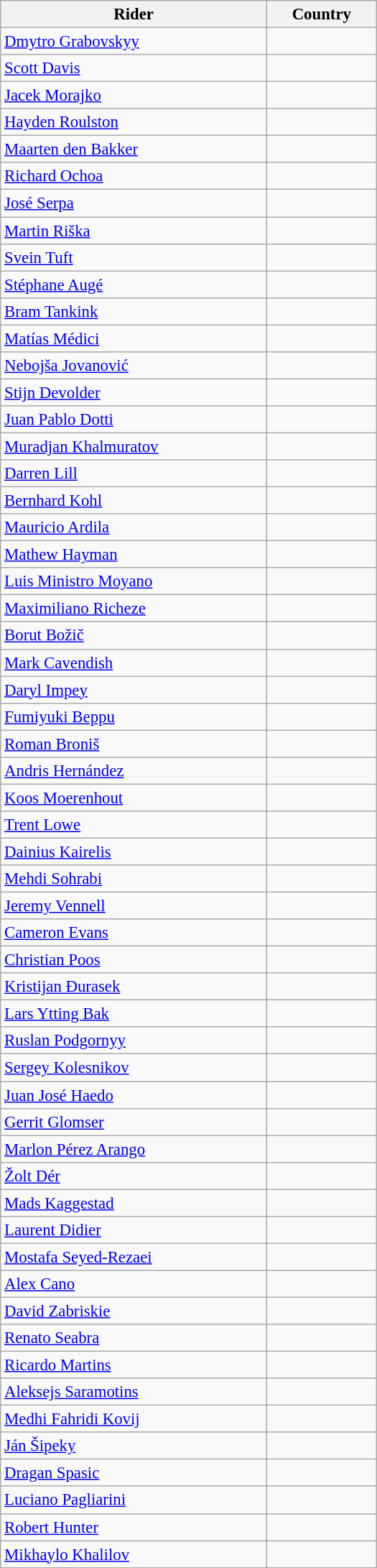<table class="wikitable" style="font-size:95%; text-align:left; width:350px;">
<tr>
<th>Rider</th>
<th>Country</th>
</tr>
<tr>
<td><a href='#'>Dmytro Grabovskyy</a></td>
<td></td>
</tr>
<tr>
<td><a href='#'>Scott Davis</a></td>
<td></td>
</tr>
<tr>
<td><a href='#'>Jacek Morajko</a></td>
<td></td>
</tr>
<tr>
<td><a href='#'>Hayden Roulston</a></td>
<td></td>
</tr>
<tr>
<td><a href='#'>Maarten den Bakker</a></td>
<td></td>
</tr>
<tr>
<td><a href='#'>Richard Ochoa</a></td>
<td></td>
</tr>
<tr>
<td><a href='#'>José Serpa</a></td>
<td></td>
</tr>
<tr>
<td><a href='#'>Martin Riška</a></td>
<td></td>
</tr>
<tr>
<td><a href='#'>Svein Tuft</a></td>
<td></td>
</tr>
<tr>
<td><a href='#'>Stéphane Augé</a></td>
<td></td>
</tr>
<tr>
<td><a href='#'>Bram Tankink</a></td>
<td></td>
</tr>
<tr>
<td><a href='#'>Matías Médici</a></td>
<td></td>
</tr>
<tr>
<td><a href='#'>Nebojša Jovanović</a></td>
<td></td>
</tr>
<tr>
<td><a href='#'>Stijn Devolder</a></td>
<td></td>
</tr>
<tr>
<td><a href='#'>Juan Pablo Dotti</a></td>
<td></td>
</tr>
<tr>
<td><a href='#'>Muradjan Khalmuratov</a></td>
<td></td>
</tr>
<tr>
<td><a href='#'>Darren Lill</a></td>
<td></td>
</tr>
<tr>
<td><a href='#'>Bernhard Kohl</a></td>
<td></td>
</tr>
<tr>
<td><a href='#'>Mauricio Ardila</a></td>
<td></td>
</tr>
<tr>
<td><a href='#'>Mathew Hayman</a></td>
<td></td>
</tr>
<tr>
<td><a href='#'>Luis Ministro Moyano</a></td>
<td></td>
</tr>
<tr>
<td><a href='#'>Maximiliano Richeze</a></td>
<td></td>
</tr>
<tr>
<td><a href='#'>Borut Božič</a></td>
<td></td>
</tr>
<tr>
<td><a href='#'>Mark Cavendish</a></td>
<td></td>
</tr>
<tr>
<td><a href='#'>Daryl Impey</a></td>
<td></td>
</tr>
<tr>
<td><a href='#'>Fumiyuki Beppu</a></td>
<td></td>
</tr>
<tr>
<td><a href='#'>Roman Broniš</a></td>
<td></td>
</tr>
<tr>
<td><a href='#'>Andris Hernández</a></td>
<td></td>
</tr>
<tr>
<td><a href='#'>Koos Moerenhout</a></td>
<td></td>
</tr>
<tr>
<td><a href='#'>Trent Lowe</a></td>
<td></td>
</tr>
<tr>
<td><a href='#'>Dainius Kairelis</a></td>
<td></td>
</tr>
<tr>
<td><a href='#'>Mehdi Sohrabi</a></td>
<td></td>
</tr>
<tr>
<td><a href='#'>Jeremy Vennell</a></td>
<td></td>
</tr>
<tr>
<td><a href='#'>Cameron Evans</a></td>
<td></td>
</tr>
<tr>
<td><a href='#'>Christian Poos</a></td>
<td></td>
</tr>
<tr>
<td><a href='#'>Kristijan Đurasek</a></td>
<td></td>
</tr>
<tr>
<td><a href='#'>Lars Ytting Bak</a></td>
<td></td>
</tr>
<tr>
<td><a href='#'>Ruslan Podgornyy</a></td>
<td></td>
</tr>
<tr>
<td><a href='#'>Sergey Kolesnikov</a></td>
<td></td>
</tr>
<tr>
<td><a href='#'>Juan José Haedo</a></td>
<td></td>
</tr>
<tr>
<td><a href='#'>Gerrit Glomser</a></td>
<td></td>
</tr>
<tr>
<td><a href='#'>Marlon Pérez Arango</a></td>
<td></td>
</tr>
<tr>
<td><a href='#'>Žolt Dér</a></td>
<td></td>
</tr>
<tr>
<td><a href='#'>Mads Kaggestad</a></td>
<td></td>
</tr>
<tr>
<td><a href='#'>Laurent Didier</a></td>
<td></td>
</tr>
<tr>
<td><a href='#'>Mostafa Seyed-Rezaei</a></td>
<td></td>
</tr>
<tr>
<td><a href='#'>Alex Cano</a></td>
<td></td>
</tr>
<tr>
<td><a href='#'>David Zabriskie</a></td>
<td></td>
</tr>
<tr>
<td><a href='#'>Renato Seabra</a></td>
<td></td>
</tr>
<tr>
<td><a href='#'>Ricardo Martins</a></td>
<td></td>
</tr>
<tr>
<td><a href='#'>Aleksejs Saramotins</a></td>
<td></td>
</tr>
<tr>
<td><a href='#'>Medhi Fahridi Kovij</a></td>
<td></td>
</tr>
<tr>
<td><a href='#'>Ján Šipeky</a></td>
<td></td>
</tr>
<tr>
<td><a href='#'>Dragan Spasic</a></td>
<td></td>
</tr>
<tr>
<td><a href='#'>Luciano Pagliarini</a></td>
<td></td>
</tr>
<tr>
<td><a href='#'>Robert Hunter</a></td>
<td></td>
</tr>
<tr>
<td><a href='#'>Mikhaylo Khalilov</a></td>
<td></td>
</tr>
</table>
